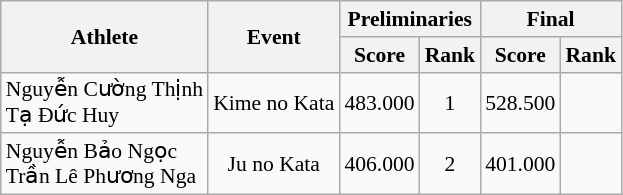<table class="wikitable" style="font-size:90%">
<tr>
<th rowspan=2>Athlete</th>
<th rowspan=2>Event</th>
<th colspan=2=2>Preliminaries</th>
<th colspan=2>Final</th>
</tr>
<tr style="font=size:95%">
<th>Score</th>
<th>Rank</th>
<th>Score</th>
<th>Rank</th>
</tr>
<tr align=center>
<td align=left>Nguyễn Cường Thịnh<br>Tạ Đức Huy</td>
<td>Kime no Kata</td>
<td>483.000</td>
<td>1</td>
<td>528.500</td>
<td></td>
</tr>
<tr align=center>
<td align=left>Nguyễn Bảo Ngọc<br>Trần Lê Phương Nga</td>
<td>Ju no Kata</td>
<td>406.000</td>
<td>2</td>
<td>401.000</td>
<td></td>
</tr>
</table>
